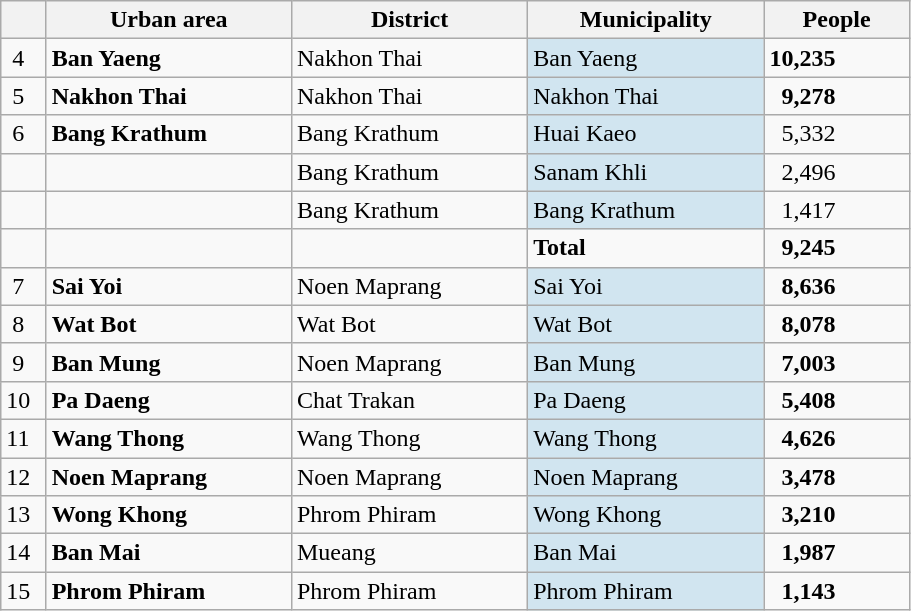<table class="wikitable" style="width:48%; display:inline-table;">
<tr>
<th scope="col" style="width:5%;"> </th>
<th scope="col" style="width:27%;">Urban area</th>
<th scope="col" style="width:26%;">District</th>
<th scope="col" style="width:26%;">Municipality</th>
<th scope="col" style="width:16%;">People</th>
</tr>
<tr>
<td> 4</td>
<td><strong>Ban Yaeng</strong></td>
<td>Nakhon Thai</td>
<td style="background:#d1e5f0;">Ban Yaeng</td>
<td><strong>10,235</strong></td>
</tr>
<tr>
<td> 5</td>
<td><strong>Nakhon Thai</strong></td>
<td>Nakhon Thai</td>
<td style="background:#d1e5f0;">Nakhon Thai</td>
<td>  <strong>9,278</strong></td>
</tr>
<tr>
<td> 6</td>
<td><strong>Bang Krathum</strong></td>
<td>Bang Krathum</td>
<td style="background:#d1e5f0;">Huai Kaeo</td>
<td>  5,332</td>
</tr>
<tr>
<td> </td>
<td> </td>
<td>Bang Krathum</td>
<td style="background:#d1e5f0;">Sanam Khli</td>
<td>  2,496</td>
</tr>
<tr>
<td> </td>
<td> </td>
<td>Bang Krathum</td>
<td style="background:#d1e5f0;">Bang Krathum</td>
<td>  1,417</td>
</tr>
<tr>
<td> </td>
<td> </td>
<td> </td>
<td><strong>Total</strong></td>
<td>  <strong>9,245</strong></td>
</tr>
<tr>
<td> 7</td>
<td><strong>Sai Yoi</strong></td>
<td>Noen Maprang</td>
<td style="background:#d1e5f0;">Sai Yoi</td>
<td>  <strong>8,636</strong></td>
</tr>
<tr>
<td> 8</td>
<td><strong>Wat Bot</strong></td>
<td>Wat Bot</td>
<td style="background:#d1e5f0;">Wat Bot</td>
<td>  <strong>8,078</strong></td>
</tr>
<tr>
<td> 9</td>
<td><strong>Ban Mung</strong></td>
<td>Noen Maprang</td>
<td style="background:#d1e5f0;">Ban Mung</td>
<td>  <strong>7,003</strong></td>
</tr>
<tr>
<td>10</td>
<td><strong>Pa Daeng</strong></td>
<td>Chat Trakan</td>
<td style="background:#d1e5f0;">Pa Daeng</td>
<td>  <strong>5,408</strong></td>
</tr>
<tr>
<td>11</td>
<td><strong>Wang Thong</strong></td>
<td>Wang Thong</td>
<td style="background:#d1e5f0;">Wang Thong</td>
<td>  <strong>4,626</strong></td>
</tr>
<tr>
<td>12</td>
<td><strong>Noen Maprang</strong></td>
<td>Noen Maprang</td>
<td style="background:#d1e5f0;">Noen Maprang</td>
<td>  <strong>3,478</strong></td>
</tr>
<tr>
<td>13</td>
<td><strong>Wong Khong</strong></td>
<td>Phrom Phiram</td>
<td style="background:#d1e5f0;">Wong Khong</td>
<td>  <strong>3,210</strong></td>
</tr>
<tr>
<td>14</td>
<td><strong>Ban Mai</strong></td>
<td>Mueang</td>
<td style="background:#d1e5f0;">Ban Mai</td>
<td>  <strong>1,987</strong></td>
</tr>
<tr>
<td>15</td>
<td><strong>Phrom Phiram</strong></td>
<td>Phrom Phiram</td>
<td style="background:#d1e5f0;">Phrom Phiram</td>
<td>  <strong>1,143</strong></td>
</tr>
</table>
